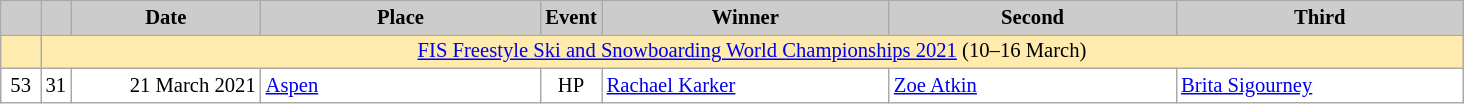<table class="wikitable plainrowheaders" style="background:#fff; font-size:86%; line-height:16px; border:grey solid 1px; border-collapse:collapse;">
<tr>
<th scope="col" style="background:#ccc; width:20px;"></th>
<th scope="col" style="background:#ccc; width=30 px;"></th>
<th scope="col" style="background:#ccc; width:120px;">Date</th>
<th scope="col" style="background:#ccc; width:180px;">Place</th>
<th scope="col" style="background:#ccc; width:15px;">Event</th>
<th scope="col" style="background:#ccc; width:185px;">Winner</th>
<th scope="col" style="background:#ccc; width:185px;">Second</th>
<th scope="col" style="background:#ccc; width:185px;">Third</th>
</tr>
<tr style="background:#FFEBAD">
<td></td>
<td align="center" colspan="7"><a href='#'>FIS Freestyle Ski and Snowboarding World Championships 2021</a>  (10–16 March)</td>
</tr>
<tr>
<td align="center">53</td>
<td align="center">31</td>
<td align="right">21 March 2021</td>
<td> <a href='#'>Aspen</a></td>
<td align="center">HP</td>
<td> <a href='#'>Rachael Karker</a></td>
<td> <a href='#'>Zoe Atkin</a></td>
<td> <a href='#'>Brita Sigourney</a></td>
</tr>
</table>
